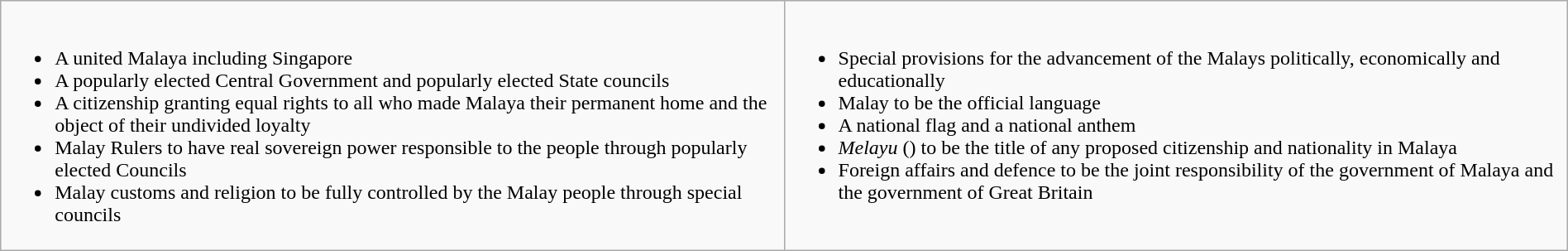<table class="wikitable" width="100%">
<tr>
<td valign="top" width="50%"><br><ul><li>A united Malaya including Singapore</li><li>A popularly elected Central Government and popularly elected State councils</li><li>A citizenship granting equal rights to all who made Malaya their permanent home and the object of their undivided loyalty</li><li>Malay Rulers to have real sovereign power responsible to the people through popularly elected Councils</li><li>Malay customs and religion to be fully controlled by the Malay people through special councils</li></ul></td>
<td valign="top" width="50%"><br><ul><li>Special provisions for the advancement of the Malays politically, economically and educationally</li><li>Malay to be the official language</li><li>A national flag and a national anthem</li><li><em>Melayu</em> () to be the title of any proposed citizenship and nationality in Malaya</li><li>Foreign affairs and defence to be the joint responsibility of the government of Malaya and the government of Great Britain</li></ul></td>
</tr>
</table>
